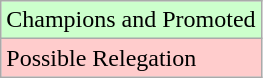<table class="wikitable">
<tr width=10px bgcolor="#ccffcc">
<td>Champions and Promoted</td>
</tr>
<tr width=10px bgcolor="#ffcccc">
<td>Possible Relegation</td>
</tr>
</table>
